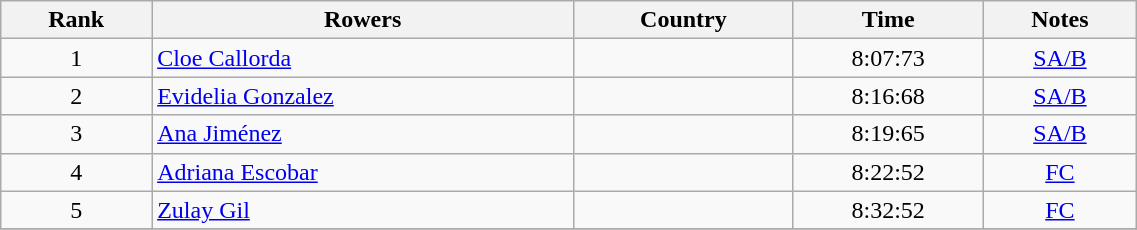<table class="wikitable" width=60% style="text-align:center">
<tr>
<th>Rank</th>
<th>Rowers</th>
<th>Country</th>
<th>Time</th>
<th>Notes</th>
</tr>
<tr>
<td>1</td>
<td align=left><a href='#'>Cloe Callorda</a></td>
<td align=left></td>
<td>8:07:73</td>
<td><a href='#'>SA/B</a></td>
</tr>
<tr>
<td>2</td>
<td align=left><a href='#'>Evidelia Gonzalez</a></td>
<td align=left></td>
<td>8:16:68</td>
<td><a href='#'>SA/B</a></td>
</tr>
<tr>
<td>3</td>
<td align=left><a href='#'>Ana Jiménez</a></td>
<td align=left></td>
<td>8:19:65</td>
<td><a href='#'>SA/B</a></td>
</tr>
<tr>
<td>4</td>
<td align=left><a href='#'>Adriana Escobar</a></td>
<td align=left></td>
<td>8:22:52</td>
<td><a href='#'>FC</a></td>
</tr>
<tr>
<td>5</td>
<td align=left><a href='#'>Zulay Gil</a></td>
<td align=left></td>
<td>8:32:52</td>
<td><a href='#'>FC</a></td>
</tr>
<tr>
</tr>
</table>
